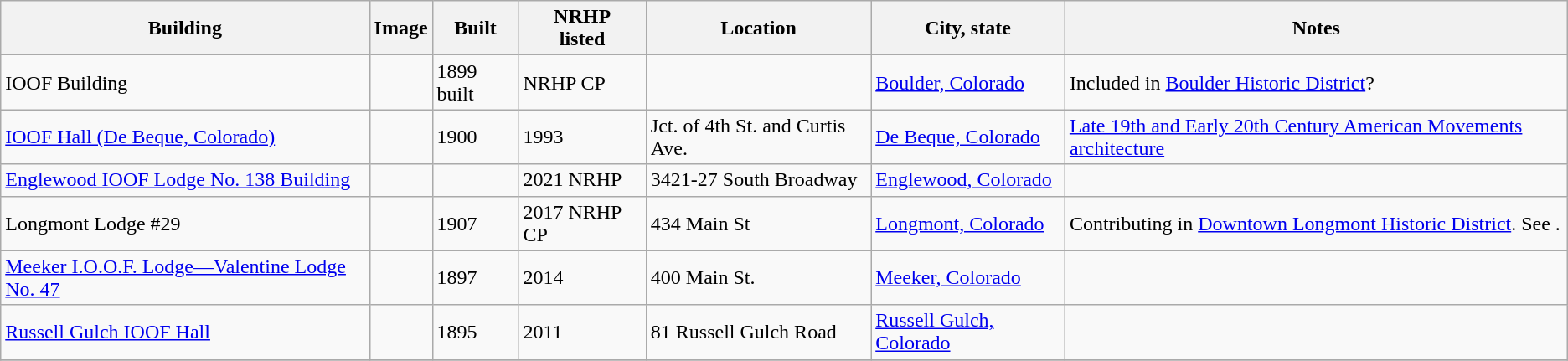<table class="wikitable sortable">
<tr>
<th>Building<br></th>
<th class="unsortable">Image</th>
<th>Built</th>
<th>NRHP<br>listed</th>
<th>Location</th>
<th>City, state</th>
<th class="unsortable">Notes</th>
</tr>
<tr>
<td>IOOF Building</td>
<td></td>
<td>1899 built</td>
<td>NRHP CP</td>
<td></td>
<td><a href='#'>Boulder, Colorado</a></td>
<td>Included in <a href='#'>Boulder Historic District</a>?</td>
</tr>
<tr>
<td><a href='#'>IOOF Hall (De Beque, Colorado)</a></td>
<td></td>
<td>1900</td>
<td>1993</td>
<td>Jct. of 4th St. and Curtis Ave.<br><small></small></td>
<td><a href='#'>De Beque, Colorado</a></td>
<td><a href='#'>Late 19th and Early 20th Century American Movements architecture</a></td>
</tr>
<tr>
<td><a href='#'>Englewood IOOF Lodge No. 138 Building</a></td>
<td></td>
<td></td>
<td>2021 NRHP</td>
<td>3421-27 South Broadway<br></td>
<td><a href='#'>Englewood, Colorado</a></td>
<td></td>
</tr>
<tr>
<td>Longmont Lodge #29</td>
<td></td>
<td>1907</td>
<td>2017 NRHP CP</td>
<td>434 Main St</td>
<td><a href='#'>Longmont, Colorado</a></td>
<td>Contributing in <a href='#'>Downtown Longmont Historic District</a>. See .</td>
</tr>
<tr>
<td><a href='#'>Meeker I.O.O.F. Lodge—Valentine Lodge No. 47</a></td>
<td></td>
<td>1897</td>
<td>2014</td>
<td>400 Main St.<br><small></small></td>
<td><a href='#'>Meeker, Colorado</a></td>
<td></td>
</tr>
<tr>
<td><a href='#'>Russell Gulch IOOF Hall</a></td>
<td></td>
<td>1895</td>
<td>2011</td>
<td>81 Russell Gulch Road<br><small></small></td>
<td><a href='#'>Russell Gulch, Colorado</a></td>
<td></td>
</tr>
<tr>
</tr>
</table>
